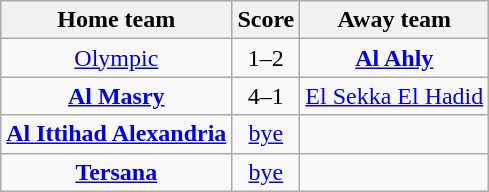<table class="wikitable" style="text-align: center">
<tr>
<th>Home team</th>
<th>Score</th>
<th>Away team</th>
</tr>
<tr>
<td><a href='#'>Olympic</a></td>
<td>1–2</td>
<td><strong><a href='#'>Al Ahly</a></strong></td>
</tr>
<tr>
<td><strong><a href='#'>Al Masry</a></strong></td>
<td>4–1</td>
<td><a href='#'>El Sekka El Hadid</a></td>
</tr>
<tr>
<td><strong><a href='#'>Al Ittihad Alexandria</a></strong></td>
<td><a href='#'>bye</a></td>
<td></td>
</tr>
<tr>
<td><strong><a href='#'>Tersana</a></strong></td>
<td><a href='#'>bye</a></td>
<td></td>
</tr>
</table>
